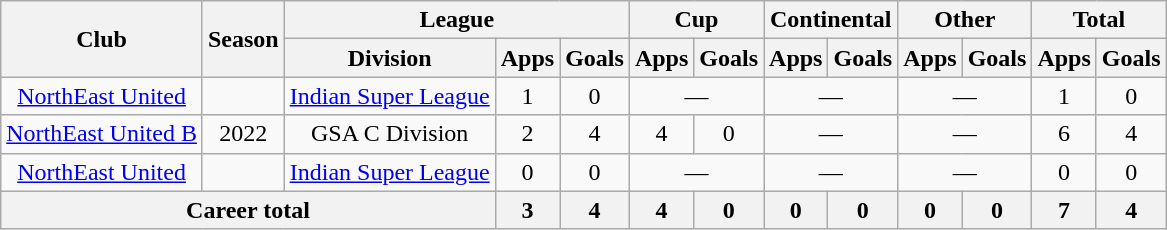<table class="wikitable" style="text-align: center;">
<tr>
<th rowspan="2">Club</th>
<th rowspan="2">Season</th>
<th colspan="3">League</th>
<th colspan="2">Cup</th>
<th colspan="2">Continental</th>
<th colspan="2">Other</th>
<th colspan="2">Total</th>
</tr>
<tr>
<th>Division</th>
<th>Apps</th>
<th>Goals</th>
<th>Apps</th>
<th>Goals</th>
<th>Apps</th>
<th>Goals</th>
<th>Apps</th>
<th>Goals</th>
<th>Apps</th>
<th>Goals</th>
</tr>
<tr>
<td rowspan="1"><a href='#'>NorthEast United</a></td>
<td></td>
<td><a href='#'>Indian Super League</a></td>
<td>1</td>
<td>0</td>
<td colspan="2">—</td>
<td colspan="2">—</td>
<td colspan="2">—</td>
<td>1</td>
<td>0</td>
</tr>
<tr>
<td rowspan="1"><a href='#'>NorthEast United B</a></td>
<td>2022</td>
<td>GSA C Division</td>
<td>2</td>
<td>4</td>
<td>4</td>
<td>0</td>
<td colspan="2">—</td>
<td colspan="2">—</td>
<td>6</td>
<td>4</td>
</tr>
<tr>
<td><a href='#'>NorthEast United</a></td>
<td></td>
<td><a href='#'>Indian Super League</a></td>
<td>0</td>
<td>0</td>
<td colspan="2">—</td>
<td colspan="2">—</td>
<td colspan="2">—</td>
<td>0</td>
<td>0</td>
</tr>
<tr>
<th colspan="3">Career total</th>
<th>3</th>
<th>4</th>
<th>4</th>
<th>0</th>
<th>0</th>
<th>0</th>
<th>0</th>
<th>0</th>
<th>7</th>
<th>4</th>
</tr>
</table>
